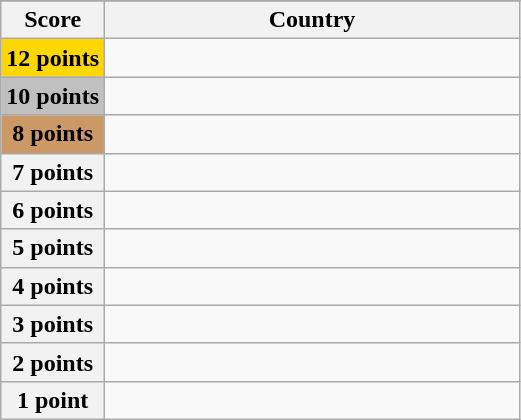<table class="wikitable">
<tr>
</tr>
<tr>
<th scope="col" width="20%">Score</th>
<th scope="col">Country</th>
</tr>
<tr>
<th scope="row" style="background:gold">12 points</th>
<td></td>
</tr>
<tr>
<th scope="row" style="background:silver">10 points</th>
<td></td>
</tr>
<tr>
<th scope="row" style="background:#CC9966">8 points</th>
<td></td>
</tr>
<tr>
<th scope="row" width=20%>7 points</th>
<td></td>
</tr>
<tr>
<th scope="row" width=20%>6 points</th>
<td></td>
</tr>
<tr>
<th scope="row" width=20%>5 points</th>
<td></td>
</tr>
<tr>
<th scope="row" width=20%>4 points</th>
<td></td>
</tr>
<tr>
<th scope="row" width=20%>3 points</th>
<td></td>
</tr>
<tr>
<th scope="row" width=20%>2 points</th>
<td></td>
</tr>
<tr>
<th scope="row" width=20%>1 point</th>
<td></td>
</tr>
</table>
